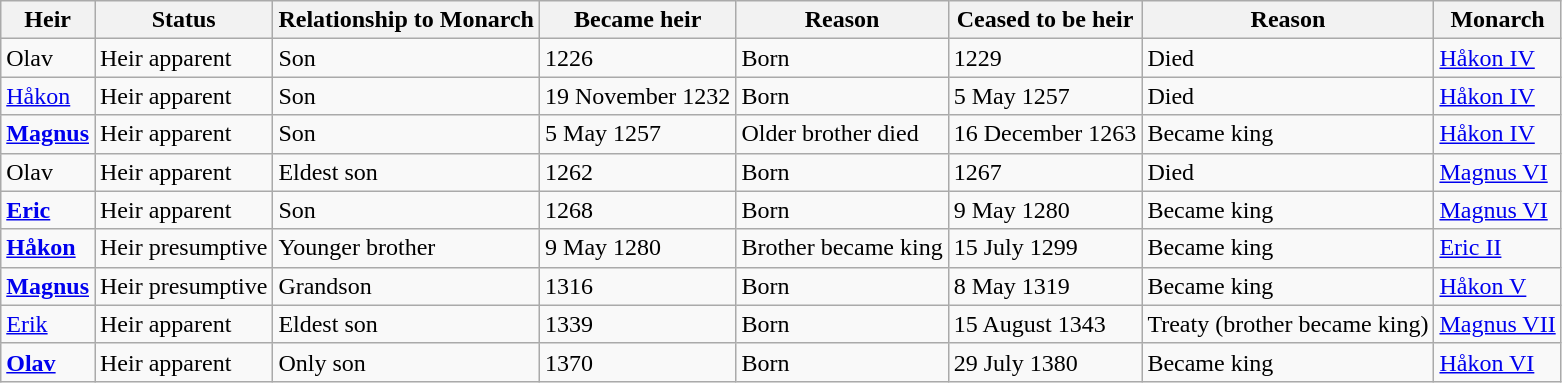<table class="wikitable">
<tr>
<th>Heir</th>
<th>Status</th>
<th>Relationship to Monarch</th>
<th>Became heir</th>
<th>Reason</th>
<th>Ceased to be heir</th>
<th>Reason</th>
<th>Monarch</th>
</tr>
<tr>
<td>Olav</td>
<td>Heir apparent</td>
<td>Son</td>
<td>1226</td>
<td>Born</td>
<td>1229</td>
<td>Died</td>
<td><a href='#'>Håkon IV</a></td>
</tr>
<tr>
<td><a href='#'>Håkon</a></td>
<td>Heir apparent</td>
<td>Son</td>
<td>19 November 1232</td>
<td>Born</td>
<td>5 May 1257</td>
<td>Died</td>
<td><a href='#'>Håkon IV</a></td>
</tr>
<tr>
<td><strong><a href='#'>Magnus</a></strong></td>
<td>Heir apparent</td>
<td>Son</td>
<td>5 May 1257</td>
<td>Older brother died</td>
<td>16 December 1263</td>
<td>Became king</td>
<td><a href='#'>Håkon IV</a></td>
</tr>
<tr>
<td>Olav</td>
<td>Heir apparent</td>
<td>Eldest son</td>
<td>1262</td>
<td>Born</td>
<td>1267</td>
<td>Died</td>
<td><a href='#'>Magnus VI</a></td>
</tr>
<tr>
<td><strong><a href='#'>Eric</a></strong></td>
<td>Heir apparent</td>
<td>Son</td>
<td>1268</td>
<td>Born</td>
<td>9 May 1280</td>
<td>Became king</td>
<td><a href='#'>Magnus VI</a></td>
</tr>
<tr>
<td><strong><a href='#'>Håkon</a></strong></td>
<td>Heir presumptive</td>
<td>Younger brother</td>
<td>9 May 1280</td>
<td>Brother became king</td>
<td>15 July 1299</td>
<td>Became king</td>
<td><a href='#'>Eric II</a></td>
</tr>
<tr>
<td><strong><a href='#'>Magnus</a></strong></td>
<td>Heir presumptive</td>
<td>Grandson</td>
<td>1316</td>
<td>Born</td>
<td>8 May 1319</td>
<td>Became king</td>
<td><a href='#'>Håkon V</a></td>
</tr>
<tr>
<td><a href='#'>Erik</a></td>
<td>Heir apparent</td>
<td>Eldest son</td>
<td>1339</td>
<td>Born</td>
<td>15 August 1343</td>
<td>Treaty (brother became king)</td>
<td><a href='#'>Magnus VII</a></td>
</tr>
<tr>
<td><strong><a href='#'>Olav</a></strong></td>
<td>Heir apparent</td>
<td>Only son</td>
<td>1370</td>
<td>Born</td>
<td>29 July 1380</td>
<td>Became king</td>
<td><a href='#'>Håkon VI</a></td>
</tr>
</table>
